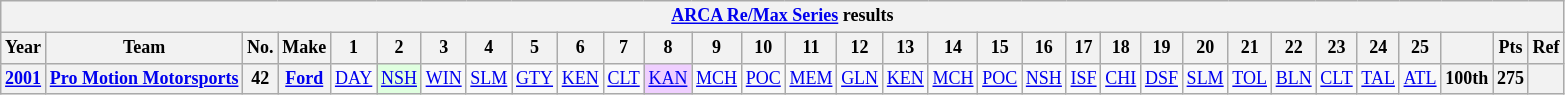<table class="wikitable" style="text-align:center; font-size:75%">
<tr>
<th colspan=32><a href='#'>ARCA Re/Max Series</a> results</th>
</tr>
<tr>
<th>Year</th>
<th>Team</th>
<th>No.</th>
<th>Make</th>
<th>1</th>
<th>2</th>
<th>3</th>
<th>4</th>
<th>5</th>
<th>6</th>
<th>7</th>
<th>8</th>
<th>9</th>
<th>10</th>
<th>11</th>
<th>12</th>
<th>13</th>
<th>14</th>
<th>15</th>
<th>16</th>
<th>17</th>
<th>18</th>
<th>19</th>
<th>20</th>
<th>21</th>
<th>22</th>
<th>23</th>
<th>24</th>
<th>25</th>
<th></th>
<th>Pts</th>
<th>Ref</th>
</tr>
<tr>
<th><a href='#'>2001</a></th>
<th><a href='#'>Pro Motion Motorsports</a></th>
<th>42</th>
<th><a href='#'>Ford</a></th>
<td><a href='#'>DAY</a></td>
<td style="background:#DFFFDF;"><a href='#'>NSH</a><br></td>
<td><a href='#'>WIN</a></td>
<td><a href='#'>SLM</a></td>
<td><a href='#'>GTY</a></td>
<td><a href='#'>KEN</a></td>
<td><a href='#'>CLT</a></td>
<td style="background:#EFCFFF;"><a href='#'>KAN</a><br></td>
<td><a href='#'>MCH</a></td>
<td><a href='#'>POC</a></td>
<td><a href='#'>MEM</a></td>
<td><a href='#'>GLN</a></td>
<td><a href='#'>KEN</a></td>
<td><a href='#'>MCH</a></td>
<td><a href='#'>POC</a></td>
<td><a href='#'>NSH</a></td>
<td><a href='#'>ISF</a></td>
<td><a href='#'>CHI</a></td>
<td><a href='#'>DSF</a></td>
<td><a href='#'>SLM</a></td>
<td><a href='#'>TOL</a></td>
<td><a href='#'>BLN</a></td>
<td><a href='#'>CLT</a></td>
<td><a href='#'>TAL</a></td>
<td><a href='#'>ATL</a></td>
<th>100th</th>
<th>275</th>
<th></th>
</tr>
</table>
